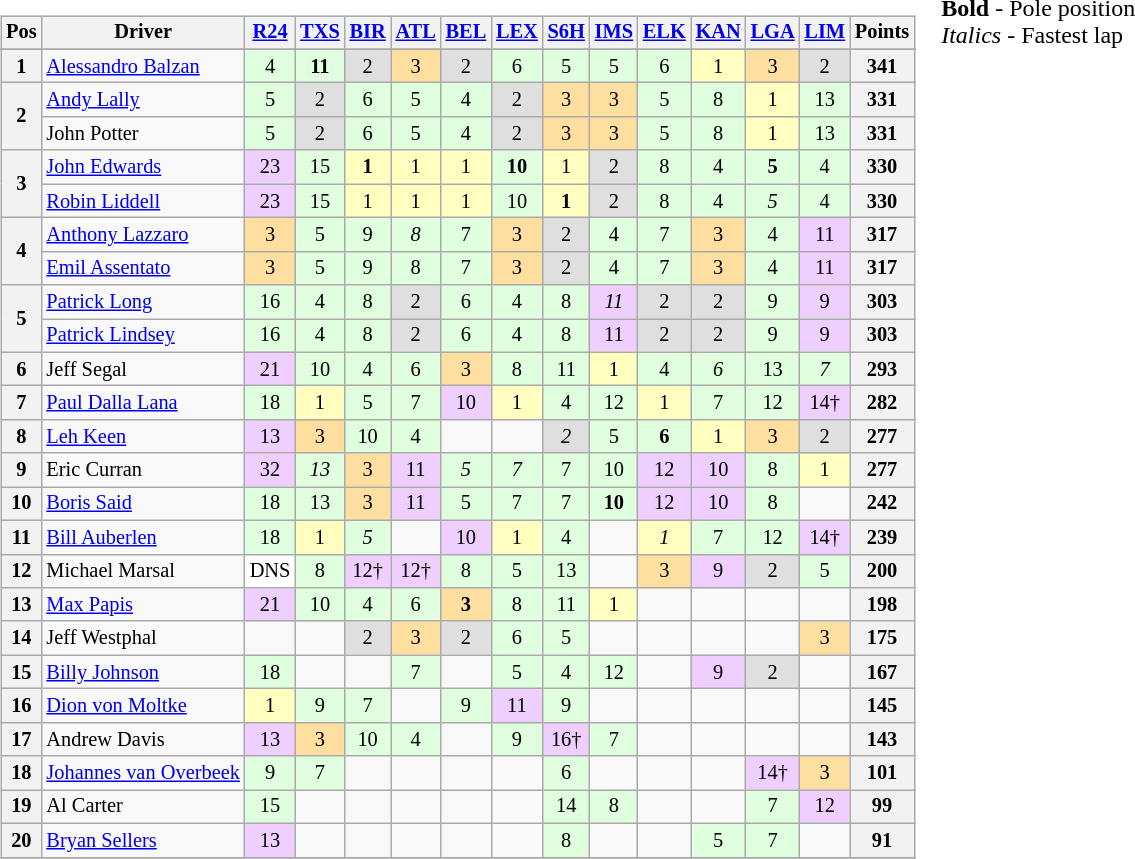<table>
<tr>
<td><br><table class="wikitable" style="font-size:85%; text-align:center">
<tr style="background:#f9f9f9" valign="top">
<th valign="middle">Pos</th>
<th valign="middle">Driver</th>
<th><a href='#'>R24</a><br></th>
<th><a href='#'>TXS</a><br></th>
<th><a href='#'>BIR</a><br></th>
<th><a href='#'>ATL</a><br></th>
<th><a href='#'>BEL</a><br></th>
<th><a href='#'>LEX</a><br></th>
<th><a href='#'>S6H</a><br></th>
<th><a href='#'>IMS</a><br></th>
<th><a href='#'>ELK</a><br></th>
<th><a href='#'>KAN</a><br></th>
<th><a href='#'>LGA</a><br></th>
<th><a href='#'>LIM</a><br></th>
<th valign="middle">Points</th>
</tr>
<tr>
</tr>
<tr>
<th>1</th>
<td align="left"> <a href='#'>Alessandro Balzan</a></td>
<td style="background:#dfffdf;">4</td>
<td style="background:#dfffdf;"><strong>11</strong></td>
<td style="background:#dfdfdf;">2</td>
<td style="background:#ffdf9f;">3</td>
<td style="background:#dfdfdf;">2</td>
<td style="background:#dfffdf;">6</td>
<td style="background:#dfffdf;">5</td>
<td style="background:#dfffdf;">5</td>
<td style="background:#dfffdf;">6</td>
<td style="background:#ffffbf;">1</td>
<td style="background:#ffdf9f;">3</td>
<td style="background:#dfdfdf;">2</td>
<th>341</th>
</tr>
<tr>
<th rowspan=2>2</th>
<td align="left"> <a href='#'>Andy Lally</a></td>
<td style="background:#dfffdf;">5</td>
<td style="background:#dfdfdf;">2</td>
<td style="background:#dfffdf;">6</td>
<td style="background:#dfffdf;">5</td>
<td style="background:#dfffdf;">4</td>
<td style="background:#dfdfdf;">2</td>
<td style="background:#ffdf9f;">3</td>
<td style="background:#ffdf9f;">3</td>
<td style="background:#dfffdf;">5</td>
<td style="background:#dfffdf;">8</td>
<td style="background:#ffffbf;">1</td>
<td style="background:#dfffdf;">13</td>
<th>331</th>
</tr>
<tr>
<td align="left"> John Potter</td>
<td style="background:#dfffdf;">5</td>
<td style="background:#dfdfdf;">2</td>
<td style="background:#dfffdf;">6</td>
<td style="background:#dfffdf;">5</td>
<td style="background:#dfffdf;">4</td>
<td style="background:#dfdfdf;">2</td>
<td style="background:#ffdf9f;">3</td>
<td style="background:#ffdf9f;">3</td>
<td style="background:#dfffdf;">5</td>
<td style="background:#dfffdf;">8</td>
<td style="background:#ffffbf;">1</td>
<td style="background:#dfffdf;">13</td>
<th>331</th>
</tr>
<tr>
<th rowspan=2>3</th>
<td align="left"> <a href='#'>John Edwards</a></td>
<td style="background:#efcfff;">23</td>
<td style="background:#dfffdf;">15</td>
<td style="background:#ffffbf;"><strong>1</strong></td>
<td style="background:#ffffbf;">1</td>
<td style="background:#ffffbf;">1</td>
<td style="background:#dfffdf;"><strong>10</strong></td>
<td style="background:#ffffbf;">1</td>
<td style="background:#dfdfdf;">2</td>
<td style="background:#dfffdf;">8</td>
<td style="background:#dfffdf;">4</td>
<td style="background:#dfffdf;"><strong>5</strong></td>
<td style="background:#dfffdf;">4</td>
<th>330</th>
</tr>
<tr>
<td align="left"> <a href='#'>Robin Liddell</a></td>
<td style="background:#efcfff;">23</td>
<td style="background:#dfffdf;">15</td>
<td style="background:#ffffbf;">1</td>
<td style="background:#ffffbf;">1</td>
<td style="background:#ffffbf;">1</td>
<td style="background:#dfffdf;">10</td>
<td style="background:#ffffbf;"><strong>1</strong></td>
<td style="background:#dfdfdf;">2</td>
<td style="background:#dfffdf;">8</td>
<td style="background:#dfffdf;">4</td>
<td style="background:#dfffdf;"><em>5</em></td>
<td style="background:#dfffdf;">4</td>
<th>330</th>
</tr>
<tr>
<th rowspan=2>4</th>
<td align="left"> <a href='#'>Anthony Lazzaro</a></td>
<td style="background:#ffdf9f;">3</td>
<td style="background:#dfffdf;">5</td>
<td style="background:#dfffdf;">9</td>
<td style="background:#dfffdf;"><em>8</em></td>
<td style="background:#dfffdf;">7</td>
<td style="background:#ffdf9f;">3</td>
<td style="background:#dfdfdf;">2</td>
<td style="background:#dfffdf;">4</td>
<td style="background:#dfffdf;">7</td>
<td style="background:#ffdf9f;">3</td>
<td style="background:#dfffdf;">4</td>
<td style="background:#efcfff;">11</td>
<th>317</th>
</tr>
<tr>
<td align="left"> <a href='#'>Emil Assentato</a></td>
<td style="background:#ffdf9f;">3</td>
<td style="background:#dfffdf;">5</td>
<td style="background:#dfffdf;">9</td>
<td style="background:#dfffdf;">8</td>
<td style="background:#dfffdf;">7</td>
<td style="background:#ffdf9f;">3</td>
<td style="background:#dfdfdf;">2</td>
<td style="background:#dfffdf;">4</td>
<td style="background:#dfffdf;">7</td>
<td style="background:#ffdf9f;">3</td>
<td style="background:#dfffdf;">4</td>
<td style="background:#efcfff;">11</td>
<th>317</th>
</tr>
<tr>
<th rowspan=2>5</th>
<td align="left"> <a href='#'>Patrick Long</a></td>
<td style="background:#dfffdf;">16</td>
<td style="background:#dfffdf;">4</td>
<td style="background:#dfffdf;">8</td>
<td style="background:#dfdfdf;">2</td>
<td style="background:#dfffdf;">6</td>
<td style="background:#dfffdf;">4</td>
<td style="background:#dfffdf;">8</td>
<td style="background:#efcfff;"><em>11</em></td>
<td style="background:#dfdfdf;">2</td>
<td style="background:#dfdfdf;">2</td>
<td style="background:#dfffdf;">9</td>
<td style="background:#efcfff;">9</td>
<th>303</th>
</tr>
<tr>
<td align="left"> <a href='#'>Patrick Lindsey</a></td>
<td style="background:#dfffdf;">16</td>
<td style="background:#dfffdf;">4</td>
<td style="background:#dfffdf;">8</td>
<td style="background:#dfdfdf;">2</td>
<td style="background:#dfffdf;">6</td>
<td style="background:#dfffdf;">4</td>
<td style="background:#dfffdf;">8</td>
<td style="background:#efcfff;">11</td>
<td style="background:#dfdfdf;">2</td>
<td style="background:#dfdfdf;">2</td>
<td style="background:#dfffdf;">9</td>
<td style="background:#efcfff;">9</td>
<th>303</th>
</tr>
<tr>
<th>6</th>
<td align="left"> Jeff Segal</td>
<td style="background:#efcfff;">21</td>
<td style="background:#dfffdf;">10</td>
<td style="background:#dfffdf;">4</td>
<td style="background:#dfffdf;">6</td>
<td style="background:#ffdf9f;">3</td>
<td style="background:#dfffdf;">8</td>
<td style="background:#dfffdf;">11</td>
<td style="background:#ffffbf;">1</td>
<td style="background:#dfffdf;">4</td>
<td style="background:#dfffdf;"><em>6</em></td>
<td style="background:#dfffdf;">13</td>
<td style="background:#dfffdf;"><em>7</em></td>
<th>293</th>
</tr>
<tr>
<th>7</th>
<td align="left"> <a href='#'>Paul Dalla Lana</a></td>
<td style="background:#dfffdf;">18</td>
<td style="background:#ffffbf;">1</td>
<td style="background:#dfffdf;">5</td>
<td style="background:#dfffdf;">7</td>
<td style="background:#efcfff;">10</td>
<td style="background:#ffffbf;">1</td>
<td style="background:#dfffdf;">4</td>
<td style="background:#dfffdf;">12</td>
<td style="background:#ffffbf;">1</td>
<td style="background:#dfffdf;">7</td>
<td style="background:#dfffdf;">12</td>
<td style="background:#efcfff;">14†</td>
<th>282</th>
</tr>
<tr>
<th>8</th>
<td align="left"> <a href='#'>Leh Keen</a></td>
<td style="background:#efcfff;">13</td>
<td style="background:#ffdf9f;">3</td>
<td style="background:#dfffdf;">10</td>
<td style="background:#dfffdf;">4</td>
<td></td>
<td></td>
<td style="background:#dfdfdf;"><em>2</em></td>
<td style="background:#dfffdf;">5</td>
<td style="background:#dfffdf;"><strong>6</strong></td>
<td style="background:#ffffbf;">1</td>
<td style="background:#ffdf9f;">3</td>
<td style="background:#dfdfdf;">2</td>
<th>277</th>
</tr>
<tr>
<th>9</th>
<td align="left"> Eric Curran</td>
<td style="background:#efcfff;">32</td>
<td style="background:#dfffdf;"><em>13</em></td>
<td style="background:#ffdf9f;">3</td>
<td style="background:#efcfff;">11</td>
<td style="background:#dfffdf;"><em>5</em></td>
<td style="background:#dfffdf;"><em>7</em></td>
<td style="background:#dfffdf;">7</td>
<td style="background:#dfffdf;">10</td>
<td style="background:#efcfff;">12</td>
<td style="background:#efcfff;">10</td>
<td style="background:#dfffdf;">8</td>
<td style="background:#ffffbf;">1</td>
<th>277</th>
</tr>
<tr>
<th>10</th>
<td align="left"> <a href='#'>Boris Said</a></td>
<td style="background:#dfffdf;">18</td>
<td style="background:#dfffdf;">13</td>
<td style="background:#ffdf9f;">3</td>
<td style="background:#efcfff;">11</td>
<td style="background:#dfffdf;">5</td>
<td style="background:#dfffdf;">7</td>
<td style="background:#dfffdf;">7</td>
<td style="background:#dfffdf;"><strong>10</strong></td>
<td style="background:#efcfff;">12</td>
<td style="background:#efcfff;">10</td>
<td style="background:#dfffdf;">8</td>
<td></td>
<th>242</th>
</tr>
<tr>
<th>11</th>
<td align="left"> <a href='#'>Bill Auberlen</a></td>
<td style="background:#dfffdf;">18</td>
<td style="background:#ffffbf;">1</td>
<td style="background:#dfffdf;"><em>5</em></td>
<td></td>
<td style="background:#efcfff;">10</td>
<td style="background:#ffffbf;">1</td>
<td style="background:#dfffdf;">4</td>
<td></td>
<td style="background:#ffffbf;"><em>1</em></td>
<td style="background:#dfffdf;">7</td>
<td style="background:#dfffdf;">12</td>
<td style="background:#efcfff;">14†</td>
<th>239</th>
</tr>
<tr>
<th>12</th>
<td align="left"> Michael Marsal</td>
<td style="background:#ffffff;">DNS</td>
<td style="background:#dfffdf;">8</td>
<td style="background:#efcfff;">12†</td>
<td style="background:#efcfff;">12†</td>
<td style="background:#dfffdf;">8</td>
<td style="background:#dfffdf;">5</td>
<td style="background:#dfffdf;">13</td>
<td></td>
<td style="background:#ffdf9f;">3</td>
<td style="background:#efcfff;">9</td>
<td style="background:#dfdfdf;">2</td>
<td style="background:#dfffdf;">5</td>
<th>200</th>
</tr>
<tr>
<th>13</th>
<td align="left"> <a href='#'>Max Papis</a></td>
<td style="background:#efcfff;">21</td>
<td style="background:#dfffdf;">10</td>
<td style="background:#dfffdf;">4</td>
<td style="background:#dfffdf;">6</td>
<td style="background:#ffdf9f;"><strong>3</strong></td>
<td style="background:#dfffdf;">8</td>
<td style="background:#dfffdf;">11</td>
<td style="background:#ffffbf;">1</td>
<td></td>
<td></td>
<td></td>
<td></td>
<th>198</th>
</tr>
<tr>
<th>14</th>
<td align="left"> Jeff Westphal</td>
<td></td>
<td></td>
<td style="background:#dfdfdf;">2</td>
<td style="background:#ffdf9f;">3</td>
<td style="background:#dfdfdf;">2</td>
<td style="background:#dfffdf;">6</td>
<td style="background:#dfffdf;">5</td>
<td></td>
<td></td>
<td></td>
<td></td>
<td style="background:#ffdf9f;">3</td>
<th>175</th>
</tr>
<tr>
<th>15</th>
<td align="left"> <a href='#'>Billy Johnson</a></td>
<td style="background:#dfffdf;">18</td>
<td></td>
<td></td>
<td style="background:#dfffdf;">7</td>
<td></td>
<td style="background:#dfffdf;">5</td>
<td style="background:#dfffdf;">4</td>
<td style="background:#dfffdf;">12</td>
<td></td>
<td style="background:#efcfff;">9</td>
<td style="background:#dfdfdf;">2</td>
<td></td>
<th>167</th>
</tr>
<tr>
<th>16</th>
<td align="left"> <a href='#'>Dion von Moltke</a></td>
<td style="background:#ffffbf;">1</td>
<td style="background:#dfffdf;">9</td>
<td style="background:#dfffdf;">7</td>
<td></td>
<td style="background:#dfffdf;">9</td>
<td style="background:#efcfff;">11</td>
<td style="background:#dfffdf;">9</td>
<td></td>
<td></td>
<td></td>
<td></td>
<td></td>
<th>145</th>
</tr>
<tr>
<th>17</th>
<td align="left"> Andrew Davis</td>
<td style="background:#efcfff;">13</td>
<td style="background:#ffdf9f;">3</td>
<td style="background:#dfffdf;">10</td>
<td style="background:#dfffdf;">4</td>
<td></td>
<td style="background:#dfffdf;">9</td>
<td style="background:#efcfff;">16†</td>
<td style="background:#dfffdf;">7</td>
<td></td>
<td></td>
<td></td>
<td></td>
<th>143</th>
</tr>
<tr>
<th>18</th>
<td align="left"> <a href='#'>Johannes van Overbeek</a></td>
<td style="background:#dfffdf;">9</td>
<td style="background:#dfffdf;">7</td>
<td></td>
<td></td>
<td></td>
<td></td>
<td style="background:#dfffdf;">6</td>
<td></td>
<td></td>
<td></td>
<td style="background:#efcfff;">14†</td>
<td style="background:#ffdf9f;">3</td>
<th>101</th>
</tr>
<tr>
<th>19</th>
<td align="left"> Al Carter</td>
<td style="background:#dfffdf;">15</td>
<td></td>
<td></td>
<td></td>
<td></td>
<td></td>
<td style="background:#dfffdf;">14</td>
<td style="background:#dfffdf;">8</td>
<td></td>
<td></td>
<td style="background:#dfffdf;">7</td>
<td style="background:#efcfff;">12</td>
<th>99</th>
</tr>
<tr>
<th>20</th>
<td align="left"> <a href='#'>Bryan Sellers</a></td>
<td style="background:#efcfff;">13</td>
<td></td>
<td></td>
<td></td>
<td></td>
<td></td>
<td style="background:#dfffdf;">8</td>
<td></td>
<td></td>
<td style="background:#dfffdf;">5</td>
<td style="background:#dfffdf;">7</td>
<td></td>
<th>91</th>
</tr>
<tr>
</tr>
</table>
</td>
<td valign="top"><br>
<span><strong>Bold</strong> - Pole position<br>
<em>Italics</em> - Fastest lap</span></td>
</tr>
</table>
